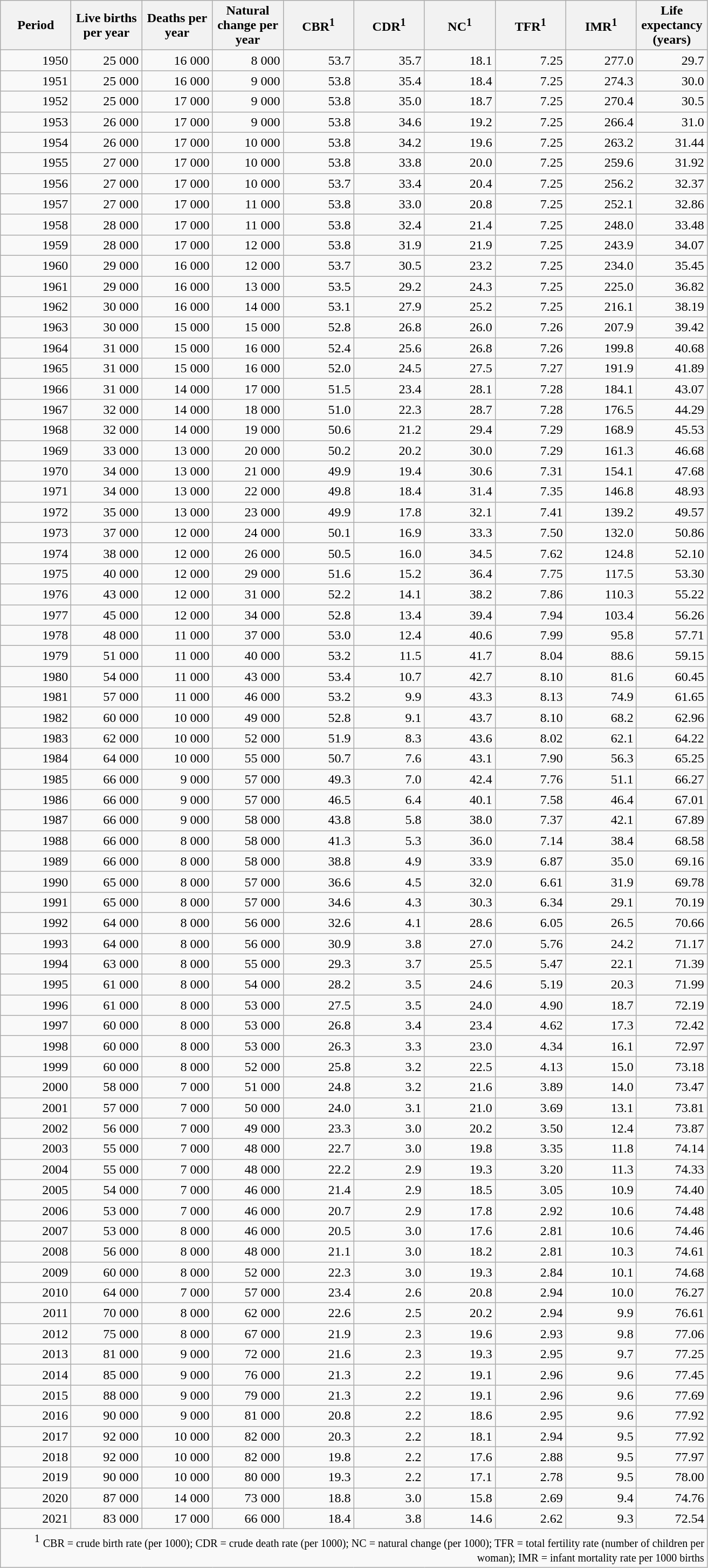<table class="wikitable" style="text-align:right">
<tr>
<th width="80pt">Period</th>
<th width="80pt">Live births per year</th>
<th width="80pt">Deaths per year</th>
<th width="80pt">Natural change per year</th>
<th width="80pt">CBR<sup>1</sup></th>
<th width="80pt">CDR<sup>1</sup></th>
<th width="80pt">NC<sup>1</sup></th>
<th width="80pt">TFR<sup>1</sup></th>
<th width="80pt">IMR<sup>1</sup></th>
<th width="80pt">Life expectancy (years)</th>
</tr>
<tr>
<td>1950</td>
<td>   25 000</td>
<td>   16 000</td>
<td>   8 000</td>
<td>53.7</td>
<td>35.7</td>
<td>18.1</td>
<td>7.25</td>
<td>277.0</td>
<td>29.7</td>
</tr>
<tr>
<td>1951</td>
<td>  25 000</td>
<td>  16 000</td>
<td>  9 000</td>
<td>53.8</td>
<td>35.4</td>
<td>18.4</td>
<td>7.25</td>
<td>274.3</td>
<td>30.0</td>
</tr>
<tr>
<td>1952</td>
<td>  25 000</td>
<td>  17 000</td>
<td>  9 000</td>
<td>53.8</td>
<td>35.0</td>
<td>18.7</td>
<td>7.25</td>
<td>270.4</td>
<td>30.5</td>
</tr>
<tr>
<td>1953</td>
<td>  26 000</td>
<td>  17 000</td>
<td>  9 000</td>
<td>53.8</td>
<td>34.6</td>
<td>19.2</td>
<td>7.25</td>
<td>266.4</td>
<td>31.0</td>
</tr>
<tr>
<td>1954</td>
<td>  26 000</td>
<td>  17 000</td>
<td>  10 000</td>
<td>53.8</td>
<td>34.2</td>
<td>19.6</td>
<td>7.25</td>
<td>263.2</td>
<td>31.44</td>
</tr>
<tr>
<td>1955</td>
<td>  27 000</td>
<td>  17 000</td>
<td>  10 000</td>
<td>53.8</td>
<td>33.8</td>
<td>20.0</td>
<td>7.25</td>
<td>259.6</td>
<td>31.92</td>
</tr>
<tr>
<td>1956</td>
<td>  27 000</td>
<td>  17 000</td>
<td>  10 000</td>
<td>53.7</td>
<td>33.4</td>
<td>20.4</td>
<td>7.25</td>
<td>256.2</td>
<td>32.37</td>
</tr>
<tr>
<td>1957</td>
<td>  27 000</td>
<td>  17 000</td>
<td>  11 000</td>
<td>53.8</td>
<td>33.0</td>
<td>20.8</td>
<td>7.25</td>
<td>252.1</td>
<td>32.86</td>
</tr>
<tr>
<td>1958</td>
<td>  28 000</td>
<td>  17 000</td>
<td>  11 000</td>
<td>53.8</td>
<td>32.4</td>
<td>21.4</td>
<td>7.25</td>
<td>248.0</td>
<td>33.48</td>
</tr>
<tr>
<td>1959</td>
<td>  28 000</td>
<td>  17 000</td>
<td>  12 000</td>
<td>53.8</td>
<td>31.9</td>
<td>21.9</td>
<td>7.25</td>
<td>243.9</td>
<td>34.07</td>
</tr>
<tr>
<td>1960</td>
<td>  29 000</td>
<td>  16 000</td>
<td>  12 000</td>
<td>53.7</td>
<td>30.5</td>
<td>23.2</td>
<td>7.25</td>
<td>234.0</td>
<td>35.45</td>
</tr>
<tr>
<td>1961</td>
<td>  29 000</td>
<td>  16 000</td>
<td>  13 000</td>
<td>53.5</td>
<td>29.2</td>
<td>24.3</td>
<td>7.25</td>
<td>225.0</td>
<td>36.82</td>
</tr>
<tr>
<td>1962</td>
<td>  30 000</td>
<td>  16 000</td>
<td>  14 000</td>
<td>53.1</td>
<td>27.9</td>
<td>25.2</td>
<td>7.25</td>
<td>216.1</td>
<td>38.19</td>
</tr>
<tr>
<td>1963</td>
<td>  30 000</td>
<td>15 000</td>
<td>  15 000</td>
<td>52.8</td>
<td>26.8</td>
<td>26.0</td>
<td>7.26</td>
<td>207.9</td>
<td>39.42</td>
</tr>
<tr>
<td>1964</td>
<td>  31 000</td>
<td>  15 000</td>
<td>  16 000</td>
<td>52.4</td>
<td>25.6</td>
<td>26.8</td>
<td>7.26</td>
<td>199.8</td>
<td>40.68</td>
</tr>
<tr>
<td>1965</td>
<td>  31 000</td>
<td>  15 000</td>
<td>  16 000</td>
<td>52.0</td>
<td>24.5</td>
<td>27.5</td>
<td>7.27</td>
<td>191.9</td>
<td>41.89</td>
</tr>
<tr>
<td>1966</td>
<td>  31 000</td>
<td>  14 000</td>
<td>  17 000</td>
<td>51.5</td>
<td>23.4</td>
<td>28.1</td>
<td>7.28</td>
<td>184.1</td>
<td>43.07</td>
</tr>
<tr>
<td>1967</td>
<td>  32 000</td>
<td>  14 000</td>
<td>  18 000</td>
<td>51.0</td>
<td>22.3</td>
<td>28.7</td>
<td>7.28</td>
<td>176.5</td>
<td>44.29</td>
</tr>
<tr>
<td>1968</td>
<td>  32 000</td>
<td>  14 000</td>
<td>  19 000</td>
<td>50.6</td>
<td>21.2</td>
<td>29.4</td>
<td>7.29</td>
<td>168.9</td>
<td>45.53</td>
</tr>
<tr>
<td>1969</td>
<td>  33 000</td>
<td>  13 000</td>
<td>  20 000</td>
<td>50.2</td>
<td>20.2</td>
<td>30.0</td>
<td>7.29</td>
<td>161.3</td>
<td>46.68</td>
</tr>
<tr>
<td>1970</td>
<td>  34 000</td>
<td>  13 000</td>
<td>  21 000</td>
<td>49.9</td>
<td>19.4</td>
<td>30.6</td>
<td>7.31</td>
<td>154.1</td>
<td>47.68</td>
</tr>
<tr>
<td>1971</td>
<td>  34 000</td>
<td>  13 000</td>
<td>  22 000</td>
<td>49.8</td>
<td>18.4</td>
<td>31.4</td>
<td>7.35</td>
<td>146.8</td>
<td>48.93</td>
</tr>
<tr>
<td>1972</td>
<td>  35 000</td>
<td>  13 000</td>
<td>  23 000</td>
<td>49.9</td>
<td>17.8</td>
<td>32.1</td>
<td>7.41</td>
<td>139.2</td>
<td>49.57</td>
</tr>
<tr>
<td>1973</td>
<td>  37 000</td>
<td>  12 000</td>
<td>  24 000</td>
<td>50.1</td>
<td>16.9</td>
<td>33.3</td>
<td>7.50</td>
<td>132.0</td>
<td>50.86</td>
</tr>
<tr>
<td>1974</td>
<td>  38 000</td>
<td>  12 000</td>
<td>  26 000</td>
<td>50.5</td>
<td>16.0</td>
<td>34.5</td>
<td>7.62</td>
<td>124.8</td>
<td>52.10</td>
</tr>
<tr>
<td>1975</td>
<td>  40 000</td>
<td>  12 000</td>
<td>  29 000</td>
<td>51.6</td>
<td>15.2</td>
<td>36.4</td>
<td>7.75</td>
<td>117.5</td>
<td>53.30</td>
</tr>
<tr>
<td>1976</td>
<td>  43 000</td>
<td>  12 000</td>
<td>  31 000</td>
<td>52.2</td>
<td>14.1</td>
<td>38.2</td>
<td>7.86</td>
<td>110.3</td>
<td>55.22</td>
</tr>
<tr>
<td>1977</td>
<td>  45 000</td>
<td>  12 000</td>
<td>  34 000</td>
<td>52.8</td>
<td>13.4</td>
<td>39.4</td>
<td>7.94</td>
<td>103.4</td>
<td>56.26</td>
</tr>
<tr>
<td>1978</td>
<td>  48 000</td>
<td>  11 000</td>
<td>  37 000</td>
<td>53.0</td>
<td>12.4</td>
<td>40.6</td>
<td>7.99</td>
<td>95.8</td>
<td>57.71</td>
</tr>
<tr>
<td>1979</td>
<td>  51 000</td>
<td>  11 000</td>
<td>  40 000</td>
<td>53.2</td>
<td>11.5</td>
<td>41.7</td>
<td>8.04</td>
<td>88.6</td>
<td>59.15</td>
</tr>
<tr>
<td>1980</td>
<td>  54 000</td>
<td>  11 000</td>
<td>  43 000</td>
<td>53.4</td>
<td>10.7</td>
<td>42.7</td>
<td>8.10</td>
<td>81.6</td>
<td>60.45</td>
</tr>
<tr>
<td>1981</td>
<td>  57 000</td>
<td>  11 000</td>
<td>  46 000</td>
<td>53.2</td>
<td>9.9</td>
<td>43.3</td>
<td>8.13</td>
<td>74.9</td>
<td>61.65</td>
</tr>
<tr>
<td>1982</td>
<td>  60 000</td>
<td>  10 000</td>
<td>  49 000</td>
<td>52.8</td>
<td>9.1</td>
<td>43.7</td>
<td>8.10</td>
<td>68.2</td>
<td>62.96</td>
</tr>
<tr>
<td>1983</td>
<td>  62 000</td>
<td>  10 000</td>
<td>  52 000</td>
<td>51.9</td>
<td>8.3</td>
<td>43.6</td>
<td>8.02</td>
<td>62.1</td>
<td>64.22</td>
</tr>
<tr>
<td>1984</td>
<td>  64 000</td>
<td>  10 000</td>
<td>  55 000</td>
<td>50.7</td>
<td>7.6</td>
<td>43.1</td>
<td>7.90</td>
<td>56.3</td>
<td>65.25</td>
</tr>
<tr>
<td>1985</td>
<td>  66 000</td>
<td>  9 000</td>
<td>  57 000</td>
<td>49.3</td>
<td>7.0</td>
<td>42.4</td>
<td>7.76</td>
<td>51.1</td>
<td>66.27</td>
</tr>
<tr>
<td>1986</td>
<td>  66 000</td>
<td>  9 000</td>
<td>  57 000</td>
<td>46.5</td>
<td>6.4</td>
<td>40.1</td>
<td>7.58</td>
<td>46.4</td>
<td>67.01</td>
</tr>
<tr>
<td>1987</td>
<td>  66 000</td>
<td>  9 000</td>
<td>  58 000</td>
<td>43.8</td>
<td>5.8</td>
<td>38.0</td>
<td>7.37</td>
<td>42.1</td>
<td>67.89</td>
</tr>
<tr>
<td>1988</td>
<td>  66 000</td>
<td>  8 000</td>
<td>  58 000</td>
<td>41.3</td>
<td>5.3</td>
<td>36.0</td>
<td>7.14</td>
<td>38.4</td>
<td>68.58</td>
</tr>
<tr>
<td>1989</td>
<td>  66 000</td>
<td>  8 000</td>
<td>  58 000</td>
<td>38.8</td>
<td>4.9</td>
<td>33.9</td>
<td>6.87</td>
<td>35.0</td>
<td>69.16</td>
</tr>
<tr>
<td>1990</td>
<td>  65 000</td>
<td>  8 000</td>
<td>  57 000</td>
<td>36.6</td>
<td>4.5</td>
<td>32.0</td>
<td>6.61</td>
<td>31.9</td>
<td>69.78</td>
</tr>
<tr>
<td>1991</td>
<td>  65 000</td>
<td>  8 000</td>
<td>  57 000</td>
<td>34.6</td>
<td>4.3</td>
<td>30.3</td>
<td>6.34</td>
<td>29.1</td>
<td>70.19</td>
</tr>
<tr>
<td>1992</td>
<td>  64 000</td>
<td>  8 000</td>
<td>  56 000</td>
<td>32.6</td>
<td>4.1</td>
<td>28.6</td>
<td>6.05</td>
<td>26.5</td>
<td>70.66</td>
</tr>
<tr>
<td>1993</td>
<td>  64 000</td>
<td>  8 000</td>
<td>  56 000</td>
<td>30.9</td>
<td>3.8</td>
<td>27.0</td>
<td>5.76</td>
<td>24.2</td>
<td>71.17</td>
</tr>
<tr>
<td>1994</td>
<td>  63 000</td>
<td>  8 000</td>
<td>  55 000</td>
<td>29.3</td>
<td>3.7</td>
<td>25.5</td>
<td>5.47</td>
<td>22.1</td>
<td>71.39</td>
</tr>
<tr>
<td>1995</td>
<td>  61 000</td>
<td>  8 000</td>
<td>  54 000</td>
<td>28.2</td>
<td>3.5</td>
<td>24.6</td>
<td>5.19</td>
<td>20.3</td>
<td>71.99</td>
</tr>
<tr>
<td>1996</td>
<td>  61 000</td>
<td>  8 000</td>
<td>  53 000</td>
<td>27.5</td>
<td>3.5</td>
<td>24.0</td>
<td>4.90</td>
<td>18.7</td>
<td>72.19</td>
</tr>
<tr>
<td>1997</td>
<td>  60 000</td>
<td>  8 000</td>
<td>  53 000</td>
<td>26.8</td>
<td>3.4</td>
<td>23.4</td>
<td>4.62</td>
<td>17.3</td>
<td>72.42</td>
</tr>
<tr>
<td>1998</td>
<td>  60 000</td>
<td>  8 000</td>
<td>  53 000</td>
<td>26.3</td>
<td>3.3</td>
<td>23.0</td>
<td>4.34</td>
<td>16.1</td>
<td>72.97</td>
</tr>
<tr>
<td>1999</td>
<td>  60 000</td>
<td>  8 000</td>
<td>  52 000</td>
<td>25.8</td>
<td>3.2</td>
<td>22.5</td>
<td>4.13</td>
<td>15.0</td>
<td>73.18</td>
</tr>
<tr>
<td>2000</td>
<td>  58 000</td>
<td>  7 000</td>
<td>  51 000</td>
<td>24.8</td>
<td>3.2</td>
<td>21.6</td>
<td>3.89</td>
<td>14.0</td>
<td>73.47</td>
</tr>
<tr>
<td>2001</td>
<td>  57 000</td>
<td>  7 000</td>
<td>  50 000</td>
<td>24.0</td>
<td>3.1</td>
<td>21.0</td>
<td>3.69</td>
<td>13.1</td>
<td>73.81</td>
</tr>
<tr>
<td>2002</td>
<td>  56 000</td>
<td>  7 000</td>
<td>  49 000</td>
<td>23.3</td>
<td>3.0</td>
<td>20.2</td>
<td>3.50</td>
<td>12.4</td>
<td>73.87</td>
</tr>
<tr>
<td>2003</td>
<td>  55 000</td>
<td>  7 000</td>
<td>  48 000</td>
<td>22.7</td>
<td>3.0</td>
<td>19.8</td>
<td>3.35</td>
<td>11.8</td>
<td>74.14</td>
</tr>
<tr>
<td>2004</td>
<td>  55 000</td>
<td>  7 000</td>
<td>  48 000</td>
<td>22.2</td>
<td>2.9</td>
<td>19.3</td>
<td>3.20</td>
<td>11.3</td>
<td>74.33</td>
</tr>
<tr>
<td>2005</td>
<td>  54 000</td>
<td>  7 000</td>
<td>  46 000</td>
<td>21.4</td>
<td>2.9</td>
<td>18.5</td>
<td>3.05</td>
<td>10.9</td>
<td>74.40</td>
</tr>
<tr>
<td>2006</td>
<td>  53 000</td>
<td>  7 000</td>
<td>  46 000</td>
<td>20.7</td>
<td>2.9</td>
<td>17.8</td>
<td>2.92</td>
<td>10.6</td>
<td>74.48</td>
</tr>
<tr>
<td>2007</td>
<td>  53 000</td>
<td>  8 000</td>
<td>  46 000</td>
<td>20.5</td>
<td>3.0</td>
<td>17.6</td>
<td>2.81</td>
<td>10.6</td>
<td>74.46</td>
</tr>
<tr>
<td>2008</td>
<td>  56 000</td>
<td>  8 000</td>
<td>  48 000</td>
<td>21.1</td>
<td>3.0</td>
<td>18.2</td>
<td>2.81</td>
<td>10.3</td>
<td>74.61</td>
</tr>
<tr>
<td>2009</td>
<td>  60 000</td>
<td>  8 000</td>
<td>  52 000</td>
<td>22.3</td>
<td>3.0</td>
<td>19.3</td>
<td>2.84</td>
<td>10.1</td>
<td>74.68</td>
</tr>
<tr>
<td>2010</td>
<td>  64 000</td>
<td>  7 000</td>
<td>  57 000</td>
<td>23.4</td>
<td>2.6</td>
<td>20.8</td>
<td>2.94</td>
<td>10.0</td>
<td>76.27</td>
</tr>
<tr>
<td>2011</td>
<td>  70 000</td>
<td>  8 000</td>
<td>  62 000</td>
<td>22.6</td>
<td>2.5</td>
<td>20.2</td>
<td>2.94</td>
<td>9.9</td>
<td>76.61</td>
</tr>
<tr>
<td>2012</td>
<td>  75 000</td>
<td>  8 000</td>
<td>  67 000</td>
<td>21.9</td>
<td>2.3</td>
<td>19.6</td>
<td>2.93</td>
<td>9.8</td>
<td>77.06</td>
</tr>
<tr>
<td>2013</td>
<td>  81 000</td>
<td>  9 000</td>
<td>  72 000</td>
<td>21.6</td>
<td>2.3</td>
<td>19.3</td>
<td>2.95</td>
<td>9.7</td>
<td>77.25</td>
</tr>
<tr>
<td>2014</td>
<td>  85 000</td>
<td>  9 000</td>
<td>  76 000</td>
<td>21.3</td>
<td>2.2</td>
<td>19.1</td>
<td>2.96</td>
<td>9.6</td>
<td>77.45</td>
</tr>
<tr>
<td>2015</td>
<td>  88 000</td>
<td>  9 000</td>
<td>  79 000</td>
<td>21.3</td>
<td>2.2</td>
<td>19.1</td>
<td>2.96</td>
<td>9.6</td>
<td>77.69</td>
</tr>
<tr>
<td>2016</td>
<td>  90 000</td>
<td>  9 000</td>
<td>  81 000</td>
<td>20.8</td>
<td>2.2</td>
<td>18.6</td>
<td>2.95</td>
<td>9.6</td>
<td>77.92</td>
</tr>
<tr>
<td>2017</td>
<td>  92 000</td>
<td>  10 000</td>
<td>  82 000</td>
<td>20.3</td>
<td>2.2</td>
<td>18.1</td>
<td>2.94</td>
<td>9.5</td>
<td>77.92</td>
</tr>
<tr>
<td>2018</td>
<td>  92 000</td>
<td>  10 000</td>
<td>  82 000</td>
<td>19.8</td>
<td>2.2</td>
<td>17.6</td>
<td>2.88</td>
<td>9.5</td>
<td>77.97</td>
</tr>
<tr>
<td>2019</td>
<td>  90 000</td>
<td>  10 000</td>
<td>  80 000</td>
<td>19.3</td>
<td>2.2</td>
<td>17.1</td>
<td>2.78</td>
<td>9.5</td>
<td>78.00</td>
</tr>
<tr>
<td>2020</td>
<td>  87 000</td>
<td>  14 000</td>
<td>  73 000</td>
<td>18.8</td>
<td>3.0</td>
<td>15.8</td>
<td>2.69</td>
<td>9.4</td>
<td>74.76</td>
</tr>
<tr>
<td>2021</td>
<td>  83 000</td>
<td>  17 000</td>
<td>  66 000</td>
<td>18.4</td>
<td>3.8</td>
<td>14.6</td>
<td>2.62</td>
<td>9.3</td>
<td>72.54</td>
</tr>
<tr>
<td colspan="10"><sup>1</sup> <small>CBR = crude birth rate (per 1000); CDR = crude death rate (per 1000); NC = natural change (per 1000); TFR = total fertility rate (number of children per woman); IMR = infant mortality rate per 1000 births</small></td>
</tr>
</table>
